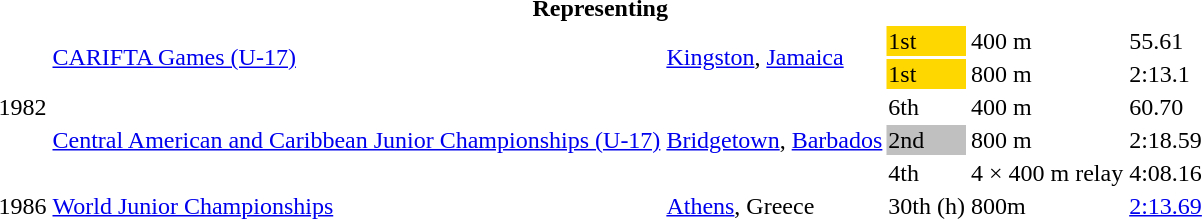<table>
<tr>
<th colspan="6">Representing </th>
</tr>
<tr>
<td rowspan = "5">1982</td>
<td rowspan = "2"><a href='#'>CARIFTA Games (U-17)</a></td>
<td rowspan = "2"><a href='#'>Kingston</a>, <a href='#'>Jamaica</a></td>
<td bgcolor=gold>1st</td>
<td>400 m</td>
<td>55.61</td>
</tr>
<tr>
<td bgcolor=gold>1st</td>
<td>800 m</td>
<td>2:13.1</td>
</tr>
<tr>
<td rowspan = "3"><a href='#'>Central American and Caribbean Junior Championships (U-17)</a></td>
<td rowspan = "3"><a href='#'>Bridgetown</a>, <a href='#'>Barbados</a></td>
<td>6th</td>
<td>400 m</td>
<td>60.70</td>
</tr>
<tr>
<td bgcolor=silver>2nd</td>
<td>800 m</td>
<td>2:18.59</td>
</tr>
<tr>
<td>4th</td>
<td>4 × 400 m relay</td>
<td>4:08.16</td>
</tr>
<tr>
<td>1986</td>
<td><a href='#'>World Junior Championships</a></td>
<td><a href='#'>Athens</a>, Greece</td>
<td>30th (h)</td>
<td>800m</td>
<td><a href='#'>2:13.69</a></td>
</tr>
</table>
